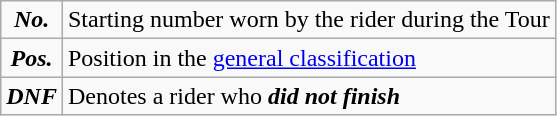<table class="wikitable">
<tr>
<td align=center><strong><em>No.</em></strong></td>
<td>Starting number worn by the rider during the Tour</td>
</tr>
<tr>
<td align=center><strong><em>Pos.</em></strong></td>
<td>Position in the <a href='#'>general classification</a></td>
</tr>
<tr>
<td align=center><strong><em>DNF</em></strong></td>
<td>Denotes a rider who <strong><em>did not finish</em></strong></td>
</tr>
</table>
